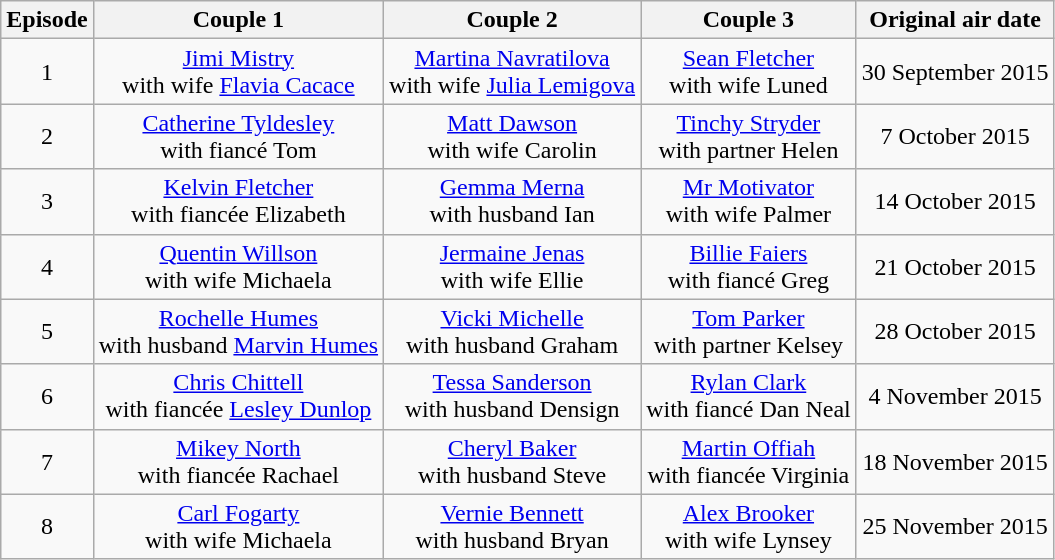<table class="wikitable sortable" style="text-align:center;">
<tr>
<th>Episode</th>
<th>Couple 1</th>
<th>Couple 2</th>
<th>Couple 3</th>
<th>Original air date</th>
</tr>
<tr>
<td>1</td>
<td><a href='#'>Jimi Mistry</a><br>with wife <a href='#'>Flavia Cacace</a></td>
<td><a href='#'>Martina Navratilova</a><br>with wife <a href='#'>Julia Lemigova</a></td>
<td><a href='#'>Sean Fletcher</a><br>with wife Luned</td>
<td>30 September 2015</td>
</tr>
<tr>
<td>2</td>
<td><a href='#'>Catherine Tyldesley</a><br>with fiancé Tom</td>
<td><a href='#'>Matt Dawson</a><br>with wife Carolin</td>
<td><a href='#'>Tinchy Stryder</a><br>with partner Helen</td>
<td>7 October 2015</td>
</tr>
<tr>
<td>3</td>
<td><a href='#'>Kelvin Fletcher</a><br>with fiancée Elizabeth</td>
<td><a href='#'>Gemma Merna</a><br>with husband Ian</td>
<td><a href='#'>Mr Motivator</a><br>with wife Palmer</td>
<td>14 October 2015</td>
</tr>
<tr>
<td>4</td>
<td><a href='#'>Quentin Willson</a><br>with wife Michaela</td>
<td><a href='#'>Jermaine Jenas</a><br>with wife Ellie</td>
<td><a href='#'>Billie Faiers</a><br>with fiancé Greg</td>
<td>21 October 2015</td>
</tr>
<tr>
<td>5</td>
<td><a href='#'>Rochelle Humes</a><br>with husband <a href='#'>Marvin Humes</a></td>
<td><a href='#'>Vicki Michelle</a><br>with husband Graham</td>
<td><a href='#'>Tom Parker</a><br>with partner Kelsey</td>
<td>28 October 2015</td>
</tr>
<tr>
<td>6</td>
<td><a href='#'>Chris Chittell</a><br>with fiancée <a href='#'>Lesley Dunlop</a></td>
<td><a href='#'>Tessa Sanderson</a><br>with husband Densign</td>
<td><a href='#'>Rylan Clark</a><br>with fiancé Dan Neal</td>
<td>4 November 2015</td>
</tr>
<tr>
<td>7</td>
<td><a href='#'>Mikey North</a><br>with fiancée Rachael</td>
<td><a href='#'>Cheryl Baker</a><br>with husband Steve</td>
<td><a href='#'>Martin Offiah</a><br>with fiancée Virginia</td>
<td>18 November 2015</td>
</tr>
<tr>
<td>8</td>
<td><a href='#'>Carl Fogarty</a><br>with wife Michaela</td>
<td><a href='#'>Vernie Bennett</a><br>with husband Bryan</td>
<td><a href='#'>Alex Brooker</a><br>with wife Lynsey</td>
<td>25 November 2015</td>
</tr>
</table>
